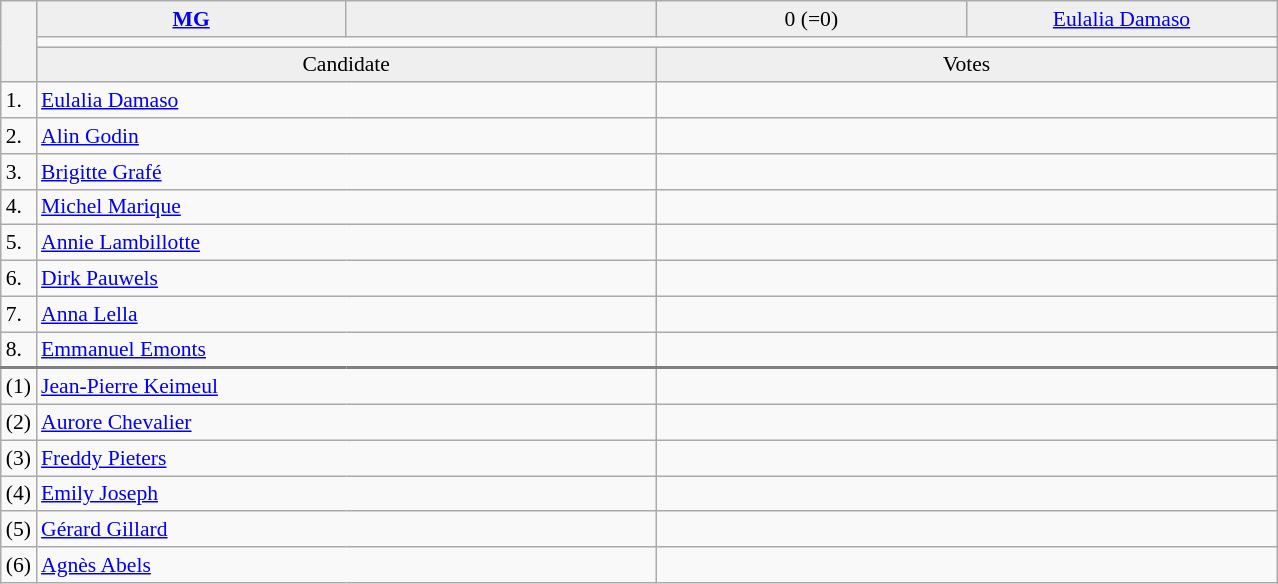<table class="wikitable collapsible collapsed" style=text-align:left;font-size:90%>
<tr>
<th rowspan=3></th>
<td bgcolor=efefef width=200 align=center><strong> <a href='#'>MG</a></strong></td>
<td bgcolor=efefef width=200 align=center></td>
<td bgcolor=efefef width=200 align=center>0 (=0)</td>
<td bgcolor=efefef width=200 align=center><a href='#'>Eulalia Damaso</a></td>
</tr>
<tr>
<td colspan=4 bgcolor=></td>
</tr>
<tr>
<td bgcolor=efefef align=center colspan=2>Candidate</td>
<td bgcolor=efefef align=center colspan=2>Votes</td>
</tr>
<tr>
<td>1.</td>
<td colspan=2><a href='#'>Eulalia Damaso</a></td>
<td colspan=2></td>
</tr>
<tr>
<td>2.</td>
<td colspan=2><a href='#'>Alin Godin</a></td>
<td colspan=2></td>
</tr>
<tr>
<td>3.</td>
<td colspan=2><a href='#'>Brigitte Grafé</a></td>
<td colspan=2></td>
</tr>
<tr>
<td>4.</td>
<td colspan=2><a href='#'>Michel Marique</a></td>
<td colspan=2></td>
</tr>
<tr>
<td>5.</td>
<td colspan=2><a href='#'>Annie Lambillotte</a></td>
<td colspan=2></td>
</tr>
<tr>
<td>6.</td>
<td colspan=2><a href='#'>Dirk Pauwels</a></td>
<td colspan=2></td>
</tr>
<tr>
<td>7.</td>
<td colspan=2><a href='#'>Anna Lella</a></td>
<td colspan=2></td>
</tr>
<tr>
<td>8.</td>
<td colspan=2><a href='#'>Emmanuel Emonts</a></td>
<td colspan=2></td>
</tr>
<tr style="border-top:2px solid gray;">
<td>(1)</td>
<td colspan=2><a href='#'>Jean‐Pierre Keimeul</a></td>
<td colspan=2></td>
</tr>
<tr>
<td>(2)</td>
<td colspan=2><a href='#'>Aurore Chevalier</a></td>
<td colspan=2></td>
</tr>
<tr>
<td>(3)</td>
<td colspan=2><a href='#'>Freddy Pieters</a></td>
<td colspan=2></td>
</tr>
<tr>
<td>(4)</td>
<td colspan=2><a href='#'>Emily Joseph</a></td>
<td colspan=2></td>
</tr>
<tr>
<td>(5)</td>
<td colspan=2><a href='#'>Gérard Gillard</a></td>
<td colspan=2></td>
</tr>
<tr>
<td>(6)</td>
<td colspan=2><a href='#'>Agnès Abels</a></td>
<td colspan=2></td>
</tr>
</table>
